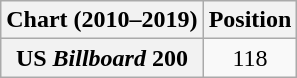<table class="wikitable plainrowheaders" style="text-align:center">
<tr>
<th scope="col">Chart (2010–2019)</th>
<th scope="col">Position</th>
</tr>
<tr>
<th scope="row">US <em>Billboard</em> 200</th>
<td>118</td>
</tr>
</table>
